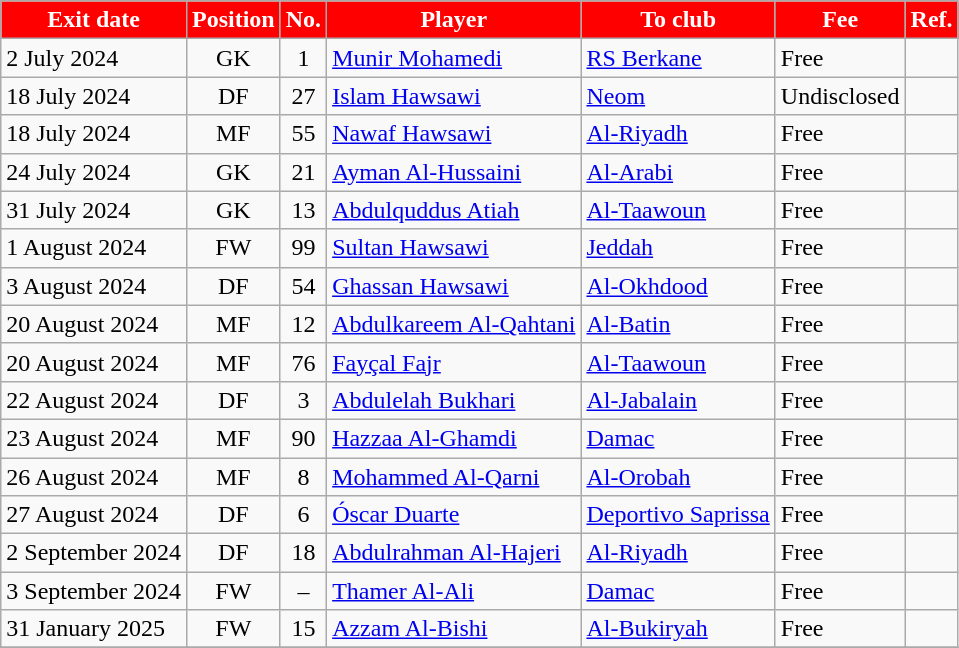<table class="wikitable sortable">
<tr>
<th style="background:red; color:white;">Exit date</th>
<th style="background:red; color:white;">Position</th>
<th style="background:red; color:white;">No.</th>
<th style="background:red; color:white;">Player</th>
<th style="background:red; color:white;">To club</th>
<th style="background:red; color:white;">Fee</th>
<th style="background:red; color:white;">Ref.</th>
</tr>
<tr>
<td>2 July 2024</td>
<td style="text-align:center;">GK</td>
<td style="text-align:center;">1</td>
<td style="text-align:left;"> <a href='#'>Munir Mohamedi</a></td>
<td style="text-align:left;"> <a href='#'>RS Berkane</a></td>
<td>Free</td>
<td></td>
</tr>
<tr>
<td>18 July 2024</td>
<td style="text-align:center;">DF</td>
<td style="text-align:center;">27</td>
<td style="text-align:left;"> <a href='#'>Islam Hawsawi</a></td>
<td style="text-align:left;"> <a href='#'>Neom</a></td>
<td>Undisclosed</td>
<td></td>
</tr>
<tr>
<td>18 July 2024</td>
<td style="text-align:center;">MF</td>
<td style="text-align:center;">55</td>
<td style="text-align:left;"> <a href='#'>Nawaf Hawsawi</a></td>
<td style="text-align:left;"> <a href='#'>Al-Riyadh</a></td>
<td>Free</td>
<td></td>
</tr>
<tr>
<td>24 July 2024</td>
<td style="text-align:center;">GK</td>
<td style="text-align:center;">21</td>
<td style="text-align:left;"> <a href='#'>Ayman Al-Hussaini</a></td>
<td style="text-align:left;"> <a href='#'>Al-Arabi</a></td>
<td>Free</td>
<td></td>
</tr>
<tr>
<td>31 July 2024</td>
<td style="text-align:center;">GK</td>
<td style="text-align:center;">13</td>
<td style="text-align:left;"> <a href='#'>Abdulquddus Atiah</a></td>
<td style="text-align:left;"> <a href='#'>Al-Taawoun</a></td>
<td>Free</td>
<td></td>
</tr>
<tr>
<td>1 August 2024</td>
<td style="text-align:center;">FW</td>
<td style="text-align:center;">99</td>
<td style="text-align:left;"> <a href='#'>Sultan Hawsawi</a></td>
<td style="text-align:left;"> <a href='#'>Jeddah</a></td>
<td>Free</td>
<td></td>
</tr>
<tr>
<td>3 August 2024</td>
<td style="text-align:center;">DF</td>
<td style="text-align:center;">54</td>
<td style="text-align:left;"> <a href='#'>Ghassan Hawsawi</a></td>
<td style="text-align:left;"> <a href='#'>Al-Okhdood</a></td>
<td>Free</td>
<td></td>
</tr>
<tr>
<td>20 August 2024</td>
<td style="text-align:center;">MF</td>
<td style="text-align:center;">12</td>
<td style="text-align:left;"> <a href='#'>Abdulkareem Al-Qahtani</a></td>
<td style="text-align:left;"> <a href='#'>Al-Batin</a></td>
<td>Free</td>
<td></td>
</tr>
<tr>
<td>20 August 2024</td>
<td style="text-align:center;">MF</td>
<td style="text-align:center;">76</td>
<td style="text-align:left;"> <a href='#'>Fayçal Fajr</a></td>
<td style="text-align:left;"> <a href='#'>Al-Taawoun</a></td>
<td>Free</td>
<td></td>
</tr>
<tr>
<td>22 August 2024</td>
<td style="text-align:center;">DF</td>
<td style="text-align:center;">3</td>
<td style="text-align:left;"> <a href='#'>Abdulelah Bukhari</a></td>
<td style="text-align:left;"> <a href='#'>Al-Jabalain</a></td>
<td>Free</td>
<td></td>
</tr>
<tr>
<td>23 August 2024</td>
<td style="text-align:center;">MF</td>
<td style="text-align:center;">90</td>
<td style="text-align:left;"> <a href='#'>Hazzaa Al-Ghamdi</a></td>
<td style="text-align:left;"> <a href='#'>Damac</a></td>
<td>Free</td>
<td></td>
</tr>
<tr>
<td>26 August 2024</td>
<td style="text-align:center;">MF</td>
<td style="text-align:center;">8</td>
<td style="text-align:left;"> <a href='#'>Mohammed Al-Qarni</a></td>
<td style="text-align:left;"> <a href='#'>Al-Orobah</a></td>
<td>Free</td>
<td></td>
</tr>
<tr>
<td>27 August 2024</td>
<td style="text-align:center;">DF</td>
<td style="text-align:center;">6</td>
<td style="text-align:left;"> <a href='#'>Óscar Duarte</a></td>
<td style="text-align:left;"> <a href='#'>Deportivo Saprissa</a></td>
<td>Free</td>
<td></td>
</tr>
<tr>
<td>2 September 2024</td>
<td style="text-align:center;">DF</td>
<td style="text-align:center;">18</td>
<td style="text-align:left;"> <a href='#'>Abdulrahman Al-Hajeri</a></td>
<td style="text-align:left;"> <a href='#'>Al-Riyadh</a></td>
<td>Free</td>
<td></td>
</tr>
<tr>
<td>3 September 2024</td>
<td style="text-align:center;">FW</td>
<td style="text-align:center;">–</td>
<td style="text-align:left;"> <a href='#'>Thamer Al-Ali</a></td>
<td style="text-align:left;"> <a href='#'>Damac</a></td>
<td>Free</td>
<td></td>
</tr>
<tr>
<td>31 January 2025</td>
<td style="text-align:center;">FW</td>
<td style="text-align:center;">15</td>
<td style="text-align:left;"> <a href='#'>Azzam Al-Bishi</a></td>
<td style="text-align:left;"> <a href='#'>Al-Bukiryah</a></td>
<td>Free</td>
<td></td>
</tr>
<tr>
</tr>
</table>
